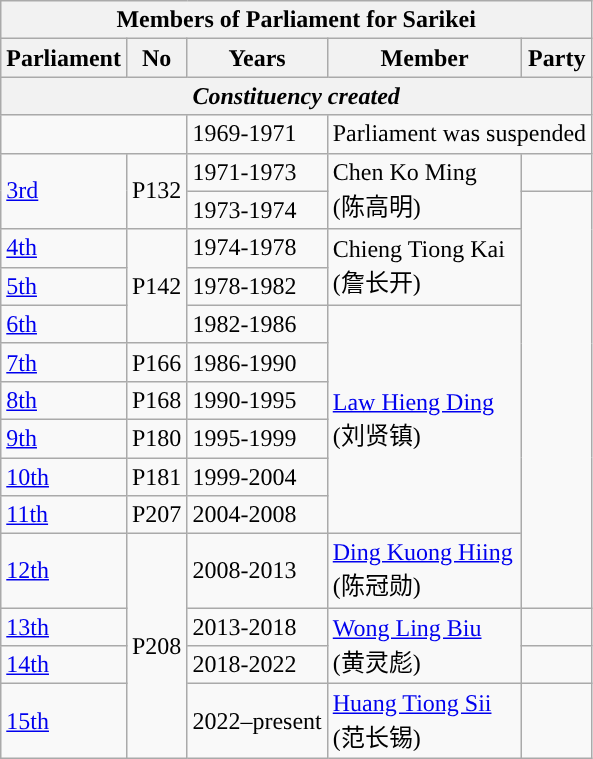<table class=wikitable>
<tr>
<th colspan="5">Members of Parliament for Sarikei</th>
</tr>
<tr>
<th>Parliament</th>
<th>No</th>
<th>Years</th>
<th>Member</th>
<th>Party</th>
</tr>
<tr>
<th colspan="5" align="center"><em>Constituency created</em></th>
</tr>
<tr>
<td colspan="2"></td>
<td>1969-1971</td>
<td colspan=2 align=center>Parliament was suspended</td>
</tr>
<tr>
<td rowspan=2><a href='#'>3rd</a></td>
<td rowspan="2">P132</td>
<td>1971-1973</td>
<td rowspan=2>Chen Ko Ming <br> (陈高明)</td>
<td></td>
</tr>
<tr>
<td>1973-1974</td>
<td rowspan=10></td>
</tr>
<tr>
<td><a href='#'>4th</a></td>
<td rowspan="3">P142</td>
<td>1974-1978</td>
<td rowspan=2>Chieng Tiong Kai <br> (詹长开)</td>
</tr>
<tr>
<td><a href='#'>5th</a></td>
<td>1978-1982</td>
</tr>
<tr>
<td><a href='#'>6th</a></td>
<td>1982-1986</td>
<td rowspan=6><a href='#'>Law Hieng Ding</a> <br> (刘贤镇)</td>
</tr>
<tr>
<td><a href='#'>7th</a></td>
<td>P166</td>
<td>1986-1990</td>
</tr>
<tr>
<td><a href='#'>8th</a></td>
<td>P168</td>
<td>1990-1995</td>
</tr>
<tr>
<td><a href='#'>9th</a></td>
<td>P180</td>
<td>1995-1999</td>
</tr>
<tr>
<td><a href='#'>10th</a></td>
<td>P181</td>
<td>1999-2004</td>
</tr>
<tr>
<td><a href='#'>11th</a></td>
<td>P207</td>
<td>2004-2008</td>
</tr>
<tr>
<td><a href='#'>12th</a></td>
<td rowspan="5">P208</td>
<td>2008-2013</td>
<td><a href='#'>Ding Kuong Hiing</a> <br> (陈冠勋)</td>
</tr>
<tr>
<td><a href='#'>13th</a></td>
<td>2013-2018</td>
<td rowspan=2><a href='#'>Wong Ling Biu</a> <br> (黄灵彪)</td>
<td></td>
</tr>
<tr>
<td><a href='#'>14th</a></td>
<td>2018-2022</td>
<td></td>
</tr>
<tr>
<td><a href='#'>15th</a></td>
<td>2022–present</td>
<td><a href='#'>Huang Tiong Sii</a>  <br>(范长锡)</td>
<td></td>
</tr>
</table>
